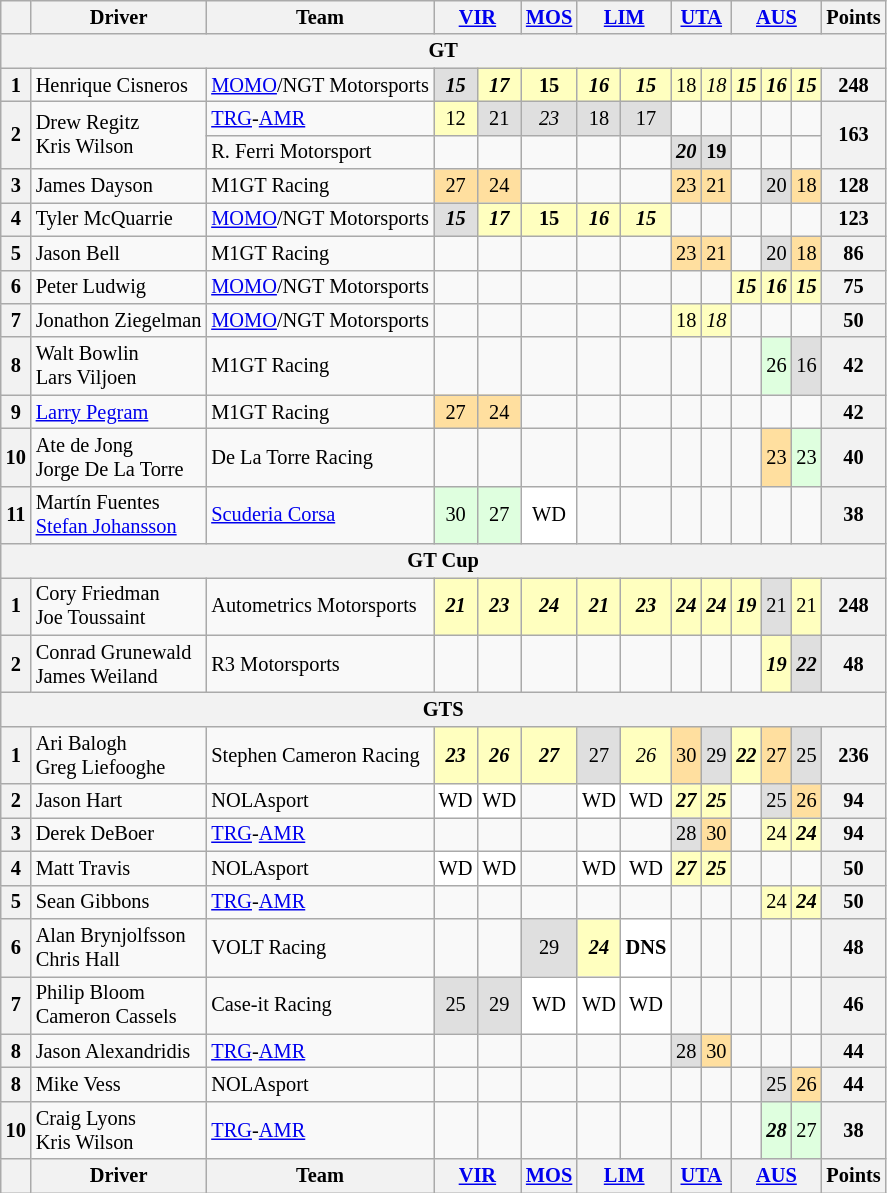<table class="wikitable" style="font-size:85%; text-align:center">
<tr valign="top">
<th valign=middle></th>
<th valign=middle>Driver</th>
<th valign=middle>Team</th>
<th colspan=2><a href='#'>VIR</a></th>
<th><a href='#'>MOS</a></th>
<th colspan=2><a href='#'>LIM</a></th>
<th colspan=2><a href='#'>UTA</a></th>
<th colspan=3><a href='#'>AUS</a></th>
<th valign=middle>Points</th>
</tr>
<tr>
<th colspan=14>GT</th>
</tr>
<tr>
<th>1</th>
<td align=left> Henrique Cisneros</td>
<td align=left> <a href='#'>MOMO</a>/NGT Motorsports</td>
<td style="background:#DFDFDF;"><strong><em>15</em></strong></td>
<td style="background:#FFFFBF;"><strong><em>17</em></strong></td>
<td style="background:#FFFFBF;"><strong>15</strong></td>
<td style="background:#FFFFBF;"><strong><em>16</em></strong></td>
<td style="background:#FFFFBF;"><strong><em>15</em></strong></td>
<td style="background:#FFFFBF;">18</td>
<td style="background:#FFFFBF;"><em>18</em></td>
<td style="background:#FFFFBF;"><strong><em>15</em></strong></td>
<td style="background:#FFFFBF;"><strong><em>16</em></strong></td>
<td style="background:#FFFFBF;"><strong><em>15</em></strong></td>
<th>248</th>
</tr>
<tr>
<th rowspan=2>2</th>
<td rowspan=2 align=left> Drew Regitz<br> Kris Wilson</td>
<td align=left> <a href='#'>TRG</a>-<a href='#'>AMR</a></td>
<td style="background:#FFFFBF;">12</td>
<td style="background:#DFDFDF;">21</td>
<td style="background:#DFDFDF;"><em>23</em></td>
<td style="background:#DFDFDF;">18</td>
<td style="background:#DFDFDF;">17</td>
<td></td>
<td></td>
<td></td>
<td></td>
<td></td>
<th rowspan=2>163</th>
</tr>
<tr>
<td align=left> R. Ferri Motorsport</td>
<td></td>
<td></td>
<td></td>
<td></td>
<td></td>
<td style="background:#DFDFDF;"><strong><em>20</em></strong></td>
<td style="background:#DFDFDF;"><strong>19</strong></td>
<td></td>
<td></td>
<td></td>
</tr>
<tr>
<th>3</th>
<td align=left> James Dayson</td>
<td align=left> M1GT Racing</td>
<td style="background:#FFDF9F;">27</td>
<td style="background:#FFDF9F;">24</td>
<td></td>
<td></td>
<td></td>
<td style="background:#FFDF9F;">23</td>
<td style="background:#FFDF9F;">21</td>
<td></td>
<td style="background:#DFDFDF;">20</td>
<td style="background:#FFDF9F;">18</td>
<th>128</th>
</tr>
<tr>
<th>4</th>
<td align=left> Tyler McQuarrie</td>
<td align=left> <a href='#'>MOMO</a>/NGT Motorsports</td>
<td style="background:#DFDFDF;"><strong><em>15</em></strong></td>
<td style="background:#FFFFBF;"><strong><em>17</em></strong></td>
<td style="background:#FFFFBF;"><strong>15</strong></td>
<td style="background:#FFFFBF;"><strong><em>16</em></strong></td>
<td style="background:#FFFFBF;"><strong><em>15</em></strong></td>
<td></td>
<td></td>
<td></td>
<td></td>
<td></td>
<th>123</th>
</tr>
<tr>
<th>5</th>
<td align=left> Jason Bell</td>
<td align=left> M1GT Racing</td>
<td></td>
<td></td>
<td></td>
<td></td>
<td></td>
<td style="background:#FFDF9F;">23</td>
<td style="background:#FFDF9F;">21</td>
<td></td>
<td style="background:#DFDFDF;">20</td>
<td style="background:#FFDF9F;">18</td>
<th>86</th>
</tr>
<tr>
<th>6</th>
<td align=left> Peter Ludwig</td>
<td align=left> <a href='#'>MOMO</a>/NGT Motorsports</td>
<td></td>
<td></td>
<td></td>
<td></td>
<td></td>
<td></td>
<td></td>
<td style="background:#FFFFBF;"><strong><em>15</em></strong></td>
<td style="background:#FFFFBF;"><strong><em>16</em></strong></td>
<td style="background:#FFFFBF;"><strong><em>15</em></strong></td>
<th>75</th>
</tr>
<tr>
<th>7</th>
<td align=left> Jonathon Ziegelman</td>
<td align=left> <a href='#'>MOMO</a>/NGT Motorsports</td>
<td></td>
<td></td>
<td></td>
<td></td>
<td></td>
<td style="background:#FFFFBF;">18</td>
<td style="background:#FFFFBF;"><em>18</em></td>
<td></td>
<td></td>
<td></td>
<th>50</th>
</tr>
<tr>
<th>8</th>
<td align=left> Walt Bowlin<br> Lars Viljoen</td>
<td align=left> M1GT Racing</td>
<td></td>
<td></td>
<td></td>
<td></td>
<td></td>
<td></td>
<td></td>
<td></td>
<td style="background:#DFFFDF;">26</td>
<td style="background:#DFDFDF;">16</td>
<th>42</th>
</tr>
<tr>
<th>9</th>
<td align=left> <a href='#'>Larry Pegram</a></td>
<td align=left> M1GT Racing</td>
<td style="background:#FFDF9F;">27</td>
<td style="background:#FFDF9F;">24</td>
<td></td>
<td></td>
<td></td>
<td></td>
<td></td>
<td></td>
<td></td>
<td></td>
<th>42</th>
</tr>
<tr>
<th>10</th>
<td align=left> Ate de Jong<br> Jorge De La Torre</td>
<td align=left> De La Torre Racing</td>
<td></td>
<td></td>
<td></td>
<td></td>
<td></td>
<td></td>
<td></td>
<td></td>
<td style="background:#FFDF9F;">23</td>
<td style="background:#DFFFDF;">23</td>
<th>40</th>
</tr>
<tr>
<th>11</th>
<td align=left> Martín Fuentes<br> <a href='#'>Stefan Johansson</a></td>
<td align=left> <a href='#'>Scuderia Corsa</a></td>
<td style="background:#DFFFDF;">30</td>
<td style="background:#DFFFDF;">27</td>
<td style="background:#FFFFFF;">WD</td>
<td></td>
<td></td>
<td></td>
<td></td>
<td></td>
<td></td>
<td></td>
<th>38</th>
</tr>
<tr>
<th colspan=14>GT Cup</th>
</tr>
<tr>
<th>1</th>
<td align=left> Cory Friedman<br> Joe Toussaint</td>
<td align=left> Autometrics Motorsports</td>
<td style="background:#FFFFBF;"><strong><em>21</em></strong></td>
<td style="background:#FFFFBF;"><strong><em>23</em></strong></td>
<td style="background:#FFFFBF;"><strong><em>24</em></strong></td>
<td style="background:#FFFFBF;"><strong><em>21</em></strong></td>
<td style="background:#FFFFBF;"><strong><em>23</em></strong></td>
<td style="background:#FFFFBF;"><strong><em>24</em></strong></td>
<td style="background:#FFFFBF;"><strong><em>24</em></strong></td>
<td style="background:#FFFFBF;"><strong><em>19</em></strong></td>
<td style="background:#DFDFDF;">21</td>
<td style="background:#FFFFBF;">21</td>
<th>248</th>
</tr>
<tr>
<th>2</th>
<td align=left> Conrad Grunewald<br> James Weiland</td>
<td align=left> R3 Motorsports</td>
<td></td>
<td></td>
<td></td>
<td></td>
<td></td>
<td></td>
<td></td>
<td></td>
<td style="background:#FFFFBF;"><strong><em>19</em></strong></td>
<td style="background:#DFDFDF;"><strong><em>22</em></strong></td>
<th>48</th>
</tr>
<tr>
<th colspan=14>GTS</th>
</tr>
<tr>
<th>1</th>
<td align=left> Ari Balogh<br> Greg Liefooghe</td>
<td align=left> Stephen Cameron Racing</td>
<td style="background:#FFFFBF;"><strong><em>23</em></strong></td>
<td style="background:#FFFFBF;"><strong><em>26</em></strong></td>
<td style="background:#FFFFBF;"><strong><em>27</em></strong></td>
<td style="background:#DFDFDF;">27</td>
<td style="background:#FFFFBF;"><em>26</em></td>
<td style="background:#FFDF9F;">30</td>
<td style="background:#DFDFDF;">29</td>
<td style="background:#FFFFBF;"><strong><em>22</em></strong></td>
<td style="background:#FFDF9F;">27</td>
<td style="background:#DFDFDF;">25</td>
<th>236</th>
</tr>
<tr>
<th>2</th>
<td align=left> Jason Hart</td>
<td align=left> NOLAsport</td>
<td style="background:#FFFFFF;">WD</td>
<td style="background:#FFFFFF;">WD</td>
<td></td>
<td style="background:#FFFFFF;">WD</td>
<td style="background:#FFFFFF;">WD</td>
<td style="background:#FFFFBF;"><strong><em>27</em></strong></td>
<td style="background:#FFFFBF;"><strong><em>25</em></strong></td>
<td></td>
<td style="background:#DFDFDF;">25</td>
<td style="background:#FFDF9F;">26</td>
<th>94</th>
</tr>
<tr>
<th>3</th>
<td align=left> Derek DeBoer</td>
<td align=left> <a href='#'>TRG</a>-<a href='#'>AMR</a></td>
<td></td>
<td></td>
<td></td>
<td></td>
<td></td>
<td style="background:#DFDFDF;">28</td>
<td style="background:#FFDF9F;">30</td>
<td></td>
<td style="background:#FFFFBF;">24</td>
<td style="background:#FFFFBF;"><strong><em>24</em></strong></td>
<th>94</th>
</tr>
<tr>
<th>4</th>
<td align=left> Matt Travis</td>
<td align=left> NOLAsport</td>
<td style="background:#FFFFFF;">WD</td>
<td style="background:#FFFFFF;">WD</td>
<td></td>
<td style="background:#FFFFFF;">WD</td>
<td style="background:#FFFFFF;">WD</td>
<td style="background:#FFFFBF;"><strong><em>27</em></strong></td>
<td style="background:#FFFFBF;"><strong><em>25</em></strong></td>
<td></td>
<td></td>
<td></td>
<th>50</th>
</tr>
<tr>
<th>5</th>
<td align=left> Sean Gibbons</td>
<td align=left> <a href='#'>TRG</a>-<a href='#'>AMR</a></td>
<td></td>
<td></td>
<td></td>
<td></td>
<td></td>
<td></td>
<td></td>
<td></td>
<td style="background:#FFFFBF;">24</td>
<td style="background:#FFFFBF;"><strong><em>24</em></strong></td>
<th>50</th>
</tr>
<tr>
<th>6</th>
<td align=left> Alan Brynjolfsson<br> Chris Hall</td>
<td align=left> VOLT Racing</td>
<td></td>
<td></td>
<td style="background:#DFDFDF;">29</td>
<td style="background:#FFFFBF;"><strong><em>24</em></strong></td>
<td style="background:#FFFFFF;"><strong>DNS</strong></td>
<td></td>
<td></td>
<td></td>
<td></td>
<td></td>
<th>48</th>
</tr>
<tr>
<th>7</th>
<td align=left> Philip Bloom<br> Cameron Cassels</td>
<td align=left> Case-it Racing</td>
<td style="background:#DFDFDF;">25</td>
<td style="background:#DFDFDF;">29</td>
<td style="background:#FFFFFF;">WD</td>
<td style="background:#FFFFFF;">WD</td>
<td style="background:#FFFFFF;">WD</td>
<td></td>
<td></td>
<td></td>
<td></td>
<td></td>
<th>46</th>
</tr>
<tr>
<th>8</th>
<td align=left> Jason Alexandridis</td>
<td align=left> <a href='#'>TRG</a>-<a href='#'>AMR</a></td>
<td></td>
<td></td>
<td></td>
<td></td>
<td></td>
<td style="background:#DFDFDF;">28</td>
<td style="background:#FFDF9F;">30</td>
<td></td>
<td></td>
<td></td>
<th>44</th>
</tr>
<tr>
<th>8</th>
<td align=left> Mike Vess</td>
<td align=left> NOLAsport</td>
<td></td>
<td></td>
<td></td>
<td></td>
<td></td>
<td></td>
<td></td>
<td></td>
<td style="background:#DFDFDF;">25</td>
<td style="background:#FFDF9F;">26</td>
<th>44</th>
</tr>
<tr>
<th>10</th>
<td align=left> Craig Lyons<br> Kris Wilson</td>
<td align=left> <a href='#'>TRG</a>-<a href='#'>AMR</a></td>
<td></td>
<td></td>
<td></td>
<td></td>
<td></td>
<td></td>
<td></td>
<td></td>
<td style="background:#DFFFDF;"><strong><em>28</em></strong></td>
<td style="background:#DFFFDF;">27</td>
<th>38</th>
</tr>
<tr valign="top">
<th valign=middle></th>
<th valign=middle>Driver</th>
<th valign=middle>Team</th>
<th colspan=2><a href='#'>VIR</a></th>
<th><a href='#'>MOS</a></th>
<th colspan=2><a href='#'>LIM</a></th>
<th colspan=2><a href='#'>UTA</a></th>
<th colspan=3><a href='#'>AUS</a></th>
<th valign=middle>Points</th>
</tr>
</table>
